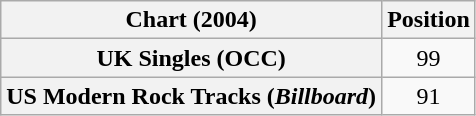<table class="wikitable plainrowheaders sortable" style="text-align:center">
<tr>
<th>Chart (2004)</th>
<th>Position</th>
</tr>
<tr>
<th scope="row">UK Singles (OCC)</th>
<td>99</td>
</tr>
<tr>
<th scope="row">US Modern Rock Tracks (<em>Billboard</em>)</th>
<td>91</td>
</tr>
</table>
